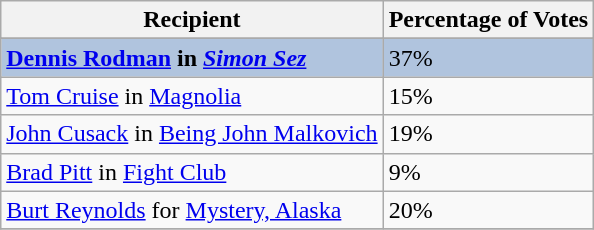<table class="wikitable sortable plainrowheaders" align="centre">
<tr>
<th>Recipient</th>
<th>Percentage of Votes</th>
</tr>
<tr>
</tr>
<tr style="background:#B0C4DE;">
<td><strong><a href='#'>Dennis Rodman</a> in <em><a href='#'>Simon Sez</a><strong><em></td>
<td></strong>37%<strong></td>
</tr>
<tr>
<td><a href='#'>Tom Cruise</a> in </em><a href='#'>Magnolia</a><em></td>
<td>15%</td>
</tr>
<tr>
<td><a href='#'>John Cusack</a> in </em><a href='#'>Being John Malkovich</a><em></td>
<td>19%</td>
</tr>
<tr>
<td><a href='#'>Brad Pitt</a> in </em><a href='#'>Fight Club</a><em></td>
<td>9%</td>
</tr>
<tr>
<td><a href='#'>Burt Reynolds</a> for </em><a href='#'>Mystery, Alaska</a><em></td>
<td>20%</td>
</tr>
<tr>
</tr>
</table>
